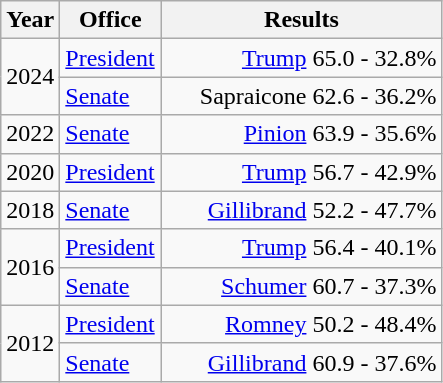<table class=wikitable>
<tr>
<th width="30">Year</th>
<th width="60">Office</th>
<th width="180">Results</th>
</tr>
<tr>
<td rowspan="2">2024</td>
<td><a href='#'>President</a></td>
<td align="right" ><a href='#'>Trump</a> 65.0 - 32.8%</td>
</tr>
<tr>
<td><a href='#'>Senate</a></td>
<td align="right" >Sapraicone 62.6 - 36.2%</td>
</tr>
<tr>
<td>2022</td>
<td><a href='#'>Senate</a></td>
<td align="right" ><a href='#'>Pinion</a> 63.9 - 35.6%</td>
</tr>
<tr>
<td>2020</td>
<td><a href='#'>President</a></td>
<td align="right" ><a href='#'>Trump</a> 56.7 - 42.9%</td>
</tr>
<tr>
<td>2018</td>
<td><a href='#'>Senate</a></td>
<td align="right" ><a href='#'>Gillibrand</a> 52.2 - 47.7%</td>
</tr>
<tr>
<td rowspan="2">2016</td>
<td><a href='#'>President</a></td>
<td align="right" ><a href='#'>Trump</a> 56.4 - 40.1%</td>
</tr>
<tr>
<td><a href='#'>Senate</a></td>
<td align="right" ><a href='#'>Schumer</a> 60.7 - 37.3%</td>
</tr>
<tr>
<td rowspan="2">2012</td>
<td><a href='#'>President</a></td>
<td align="right" ><a href='#'>Romney</a> 50.2 - 48.4%</td>
</tr>
<tr>
<td><a href='#'>Senate</a></td>
<td align="right" ><a href='#'>Gillibrand</a> 60.9 - 37.6%</td>
</tr>
</table>
